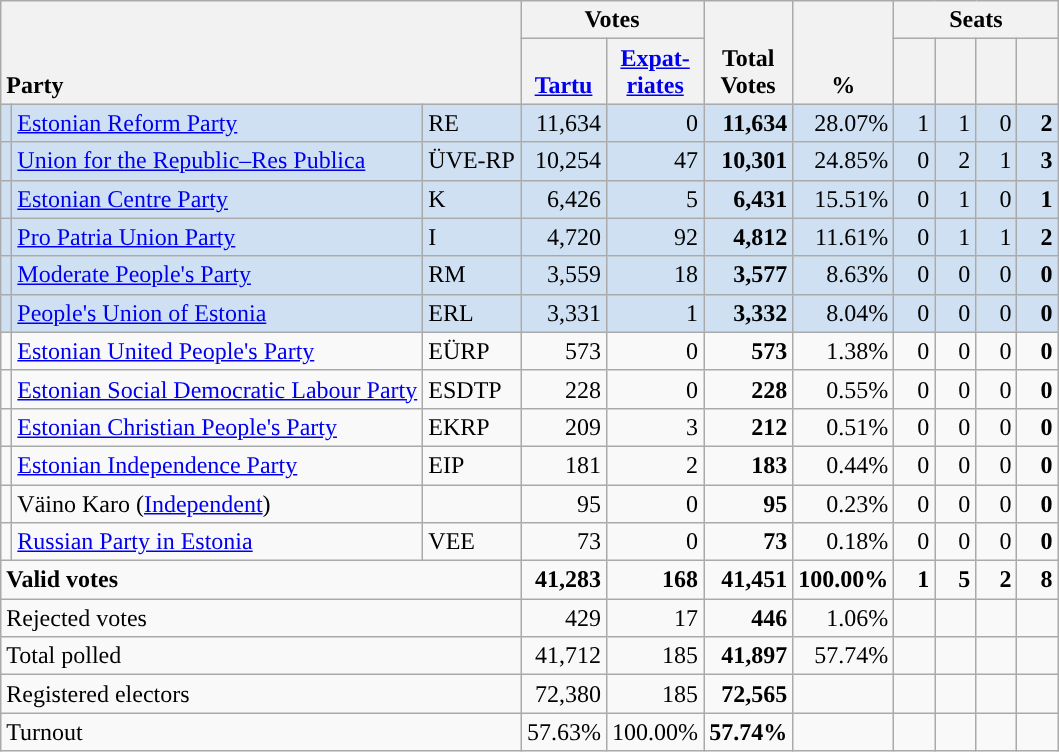<table class="wikitable" border="1" style="text-align:right;">
<tr>
<th style="text-align:left;" valign=bottom rowspan=2 colspan=3>Party</th>
<th colspan=2>Votes</th>
<th align=center valign=bottom rowspan=2 width="50">Total Votes</th>
<th align=center valign=bottom rowspan=2 width="50">%</th>
<th colspan=4>Seats</th>
</tr>
<tr>
<th align=center valign=bottom width="50"><a href='#'>Tartu</a></th>
<th align=center valign=bottom width="50"><a href='#'>Expat- riates</a></th>
<th align=center valign=bottom width="20"><small></small></th>
<th align=center valign=bottom width="20"><small></small></th>
<th align=center valign=bottom width="20"><small></small></th>
<th align=center valign=bottom width="20"><small></small></th>
</tr>
<tr style="background:#CEE0F2;">
<td style="background:"></td>
<td align=left><a href='#'>Estonian Reform Party</a></td>
<td align=left>RE</td>
<td>11,634</td>
<td>0</td>
<td><strong>11,634</strong></td>
<td>28.07%</td>
<td>1</td>
<td>1</td>
<td>0</td>
<td><strong>2</strong></td>
</tr>
<tr style="background:#CEE0F2;">
<td style="background:"></td>
<td align=left><a href='#'>Union for the Republic–Res Publica</a></td>
<td align=left>ÜVE-RP</td>
<td>10,254</td>
<td>47</td>
<td><strong>10,301</strong></td>
<td>24.85%</td>
<td>0</td>
<td>2</td>
<td>1</td>
<td><strong>3</strong></td>
</tr>
<tr style="background:#CEE0F2;">
<td style="background:"></td>
<td align=left><a href='#'>Estonian Centre Party</a></td>
<td align=left>K</td>
<td>6,426</td>
<td>5</td>
<td><strong>6,431</strong></td>
<td>15.51%</td>
<td>0</td>
<td>1</td>
<td>0</td>
<td><strong>1</strong></td>
</tr>
<tr style="background:#CEE0F2;">
<td style="background:"></td>
<td align=left><a href='#'>Pro Patria Union Party</a></td>
<td align=left>I</td>
<td>4,720</td>
<td>92</td>
<td><strong>4,812</strong></td>
<td>11.61%</td>
<td>0</td>
<td>1</td>
<td>1</td>
<td><strong>2</strong></td>
</tr>
<tr style="background:#CEE0F2;">
<td style="background:"></td>
<td align=left><a href='#'>Moderate People's Party</a></td>
<td align=left>RM</td>
<td>3,559</td>
<td>18</td>
<td><strong>3,577</strong></td>
<td>8.63%</td>
<td>0</td>
<td>0</td>
<td>0</td>
<td><strong>0</strong></td>
</tr>
<tr style="background:#CEE0F2;">
<td style="background:"></td>
<td align=left><a href='#'>People's Union of Estonia</a></td>
<td align=left>ERL</td>
<td>3,331</td>
<td>1</td>
<td><strong>3,332</strong></td>
<td>8.04%</td>
<td>0</td>
<td>0</td>
<td>0</td>
<td><strong>0</strong></td>
</tr>
<tr>
<td style="background:"></td>
<td align=left><a href='#'>Estonian United People's Party</a></td>
<td align=left>EÜRP</td>
<td>573</td>
<td>0</td>
<td><strong>573</strong></td>
<td>1.38%</td>
<td>0</td>
<td>0</td>
<td>0</td>
<td><strong>0</strong></td>
</tr>
<tr>
<td style="background:"></td>
<td align=left><a href='#'>Estonian Social Democratic Labour Party</a></td>
<td align=left>ESDTP</td>
<td>228</td>
<td>0</td>
<td><strong>228</strong></td>
<td>0.55%</td>
<td>0</td>
<td>0</td>
<td>0</td>
<td><strong>0</strong></td>
</tr>
<tr>
<td style="background:"></td>
<td align=left><a href='#'>Estonian Christian People's Party</a></td>
<td align=left>EKRP</td>
<td>209</td>
<td>3</td>
<td><strong>212</strong></td>
<td>0.51%</td>
<td>0</td>
<td>0</td>
<td>0</td>
<td><strong>0</strong></td>
</tr>
<tr>
<td style="background:"></td>
<td align=left><a href='#'>Estonian Independence Party</a></td>
<td align=left>EIP</td>
<td>181</td>
<td>2</td>
<td><strong>183</strong></td>
<td>0.44%</td>
<td>0</td>
<td>0</td>
<td>0</td>
<td><strong>0</strong></td>
</tr>
<tr>
<td style="background:"></td>
<td align=left>Väino Karo (<a href='#'>Independent</a>)</td>
<td></td>
<td>95</td>
<td>0</td>
<td><strong>95</strong></td>
<td>0.23%</td>
<td>0</td>
<td>0</td>
<td>0</td>
<td><strong>0</strong></td>
</tr>
<tr>
<td></td>
<td align=left><a href='#'>Russian Party in Estonia</a></td>
<td align=left>VEE</td>
<td>73</td>
<td>0</td>
<td><strong>73</strong></td>
<td>0.18%</td>
<td>0</td>
<td>0</td>
<td>0</td>
<td><strong>0</strong></td>
</tr>
<tr style="font-weight:bold">
<td align=left colspan=3>Valid votes</td>
<td>41,283</td>
<td>168</td>
<td>41,451</td>
<td>100.00%</td>
<td>1</td>
<td>5</td>
<td>2</td>
<td>8</td>
</tr>
<tr>
<td align=left colspan=3>Rejected votes</td>
<td>429</td>
<td>17</td>
<td><strong>446</strong></td>
<td>1.06%</td>
<td></td>
<td></td>
<td></td>
<td></td>
</tr>
<tr>
<td align=left colspan=3>Total polled</td>
<td>41,712</td>
<td>185</td>
<td><strong>41,897</strong></td>
<td>57.74%</td>
<td></td>
<td></td>
<td></td>
<td></td>
</tr>
<tr>
<td align=left colspan=3>Registered electors</td>
<td>72,380</td>
<td>185</td>
<td><strong>72,565</strong></td>
<td></td>
<td></td>
<td></td>
<td></td>
<td></td>
</tr>
<tr>
<td align=left colspan=3>Turnout</td>
<td>57.63%</td>
<td>100.00%</td>
<td><strong>57.74%</strong></td>
<td></td>
<td></td>
<td></td>
<td></td>
<td></td>
</tr>
</table>
